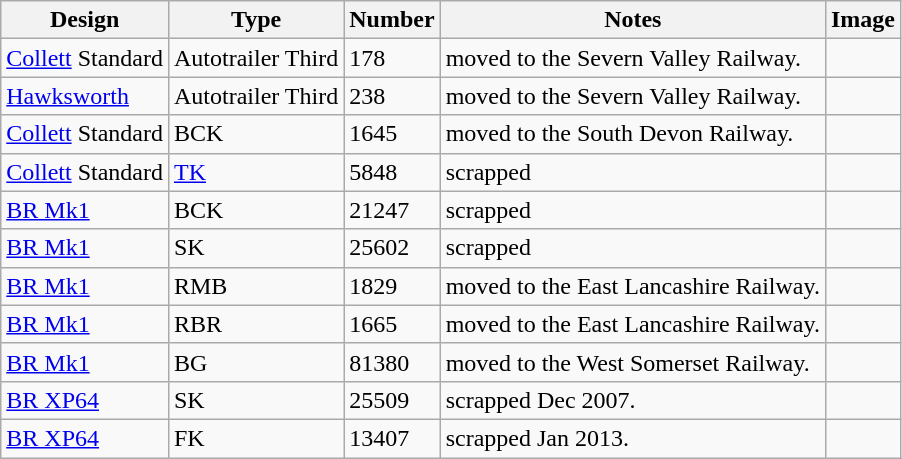<table class="wikitable">
<tr>
<th>Design</th>
<th>Type</th>
<th>Number</th>
<th>Notes</th>
<th>Image</th>
</tr>
<tr>
<td><a href='#'>Collett</a> Standard</td>
<td>Autotrailer Third</td>
<td>178</td>
<td>moved to the Severn Valley Railway.</td>
<td></td>
</tr>
<tr>
<td><a href='#'>Hawksworth</a></td>
<td>Autotrailer Third</td>
<td>238</td>
<td>moved to the Severn Valley Railway.</td>
<td></td>
</tr>
<tr>
<td><a href='#'>Collett</a> Standard</td>
<td>BCK</td>
<td>1645</td>
<td>moved to the South Devon Railway.</td>
<td></td>
</tr>
<tr>
<td><a href='#'>Collett</a> Standard</td>
<td><a href='#'>TK</a></td>
<td>5848</td>
<td>scrapped</td>
<td></td>
</tr>
<tr>
<td><a href='#'>BR Mk1</a></td>
<td>BCK</td>
<td>21247</td>
<td>scrapped</td>
<td></td>
</tr>
<tr>
<td><a href='#'>BR Mk1</a></td>
<td>SK</td>
<td>25602</td>
<td>scrapped</td>
<td></td>
</tr>
<tr>
<td><a href='#'>BR Mk1</a></td>
<td>RMB</td>
<td>1829</td>
<td>moved to the East Lancashire Railway.</td>
<td></td>
</tr>
<tr>
<td><a href='#'>BR Mk1</a></td>
<td>RBR</td>
<td>1665</td>
<td>moved to the East Lancashire Railway.</td>
<td></td>
</tr>
<tr>
<td><a href='#'>BR Mk1</a></td>
<td>BG</td>
<td>81380</td>
<td>moved to the West Somerset Railway.</td>
<td></td>
</tr>
<tr>
<td><a href='#'>BR XP64</a></td>
<td>SK</td>
<td>25509</td>
<td>scrapped Dec 2007.</td>
<td></td>
</tr>
<tr>
<td><a href='#'>BR XP64</a></td>
<td>FK</td>
<td>13407</td>
<td>scrapped Jan 2013.</td>
<td></td>
</tr>
</table>
